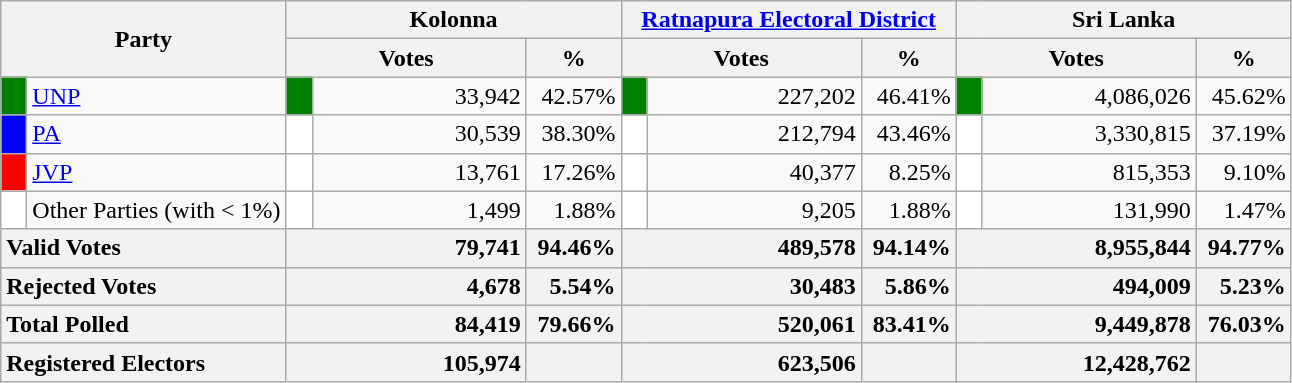<table class="wikitable">
<tr>
<th colspan="2" width="144px"rowspan="2">Party</th>
<th colspan="3" width="216px">Kolonna</th>
<th colspan="3" width="216px"><a href='#'>Ratnapura Electoral District</a></th>
<th colspan="3" width="216px">Sri Lanka</th>
</tr>
<tr>
<th colspan="2" width="144px">Votes</th>
<th>%</th>
<th colspan="2" width="144px">Votes</th>
<th>%</th>
<th colspan="2" width="144px">Votes</th>
<th>%</th>
</tr>
<tr>
<td style="background-color:green;" width="10px"></td>
<td style="text-align:left;"><a href='#'>UNP</a></td>
<td style="background-color:green;" width="10px"></td>
<td style="text-align:right;">33,942</td>
<td style="text-align:right;">42.57%</td>
<td style="background-color:green;" width="10px"></td>
<td style="text-align:right;">227,202</td>
<td style="text-align:right;">46.41%</td>
<td style="background-color:green;" width="10px"></td>
<td style="text-align:right;">4,086,026</td>
<td style="text-align:right;">45.62%</td>
</tr>
<tr>
<td style="background-color:blue;" width="10px"></td>
<td style="text-align:left;"><a href='#'>PA</a></td>
<td style="background-color:white;" width="10px"></td>
<td style="text-align:right;">30,539</td>
<td style="text-align:right;">38.30%</td>
<td style="background-color:white;" width="10px"></td>
<td style="text-align:right;">212,794</td>
<td style="text-align:right;">43.46%</td>
<td style="background-color:white;" width="10px"></td>
<td style="text-align:right;">3,330,815</td>
<td style="text-align:right;">37.19%</td>
</tr>
<tr>
<td style="background-color:red;" width="10px"></td>
<td style="text-align:left;"><a href='#'>JVP</a></td>
<td style="background-color:white;" width="10px"></td>
<td style="text-align:right;">13,761</td>
<td style="text-align:right;">17.26%</td>
<td style="background-color:white;" width="10px"></td>
<td style="text-align:right;">40,377</td>
<td style="text-align:right;">8.25%</td>
<td style="background-color:white;" width="10px"></td>
<td style="text-align:right;">815,353</td>
<td style="text-align:right;">9.10%</td>
</tr>
<tr>
<td style="background-color:white;" width="10px"></td>
<td style="text-align:left;">Other Parties (with < 1%)</td>
<td style="background-color:white;" width="10px"></td>
<td style="text-align:right;">1,499</td>
<td style="text-align:right;">1.88%</td>
<td style="background-color:white;" width="10px"></td>
<td style="text-align:right;">9,205</td>
<td style="text-align:right;">1.88%</td>
<td style="background-color:white;" width="10px"></td>
<td style="text-align:right;">131,990</td>
<td style="text-align:right;">1.47%</td>
</tr>
<tr>
<th colspan="2" width="144px"style="text-align:left;">Valid Votes</th>
<th style="text-align:right;"colspan="2" width="144px">79,741</th>
<th style="text-align:right;">94.46%</th>
<th style="text-align:right;"colspan="2" width="144px">489,578</th>
<th style="text-align:right;">94.14%</th>
<th style="text-align:right;"colspan="2" width="144px">8,955,844</th>
<th style="text-align:right;">94.77%</th>
</tr>
<tr>
<th colspan="2" width="144px"style="text-align:left;">Rejected Votes</th>
<th style="text-align:right;"colspan="2" width="144px">4,678</th>
<th style="text-align:right;">5.54%</th>
<th style="text-align:right;"colspan="2" width="144px">30,483</th>
<th style="text-align:right;">5.86%</th>
<th style="text-align:right;"colspan="2" width="144px">494,009</th>
<th style="text-align:right;">5.23%</th>
</tr>
<tr>
<th colspan="2" width="144px"style="text-align:left;">Total Polled</th>
<th style="text-align:right;"colspan="2" width="144px">84,419</th>
<th style="text-align:right;">79.66%</th>
<th style="text-align:right;"colspan="2" width="144px">520,061</th>
<th style="text-align:right;">83.41%</th>
<th style="text-align:right;"colspan="2" width="144px">9,449,878</th>
<th style="text-align:right;">76.03%</th>
</tr>
<tr>
<th colspan="2" width="144px"style="text-align:left;">Registered Electors</th>
<th style="text-align:right;"colspan="2" width="144px">105,974</th>
<th></th>
<th style="text-align:right;"colspan="2" width="144px">623,506</th>
<th></th>
<th style="text-align:right;"colspan="2" width="144px">12,428,762</th>
<th></th>
</tr>
</table>
